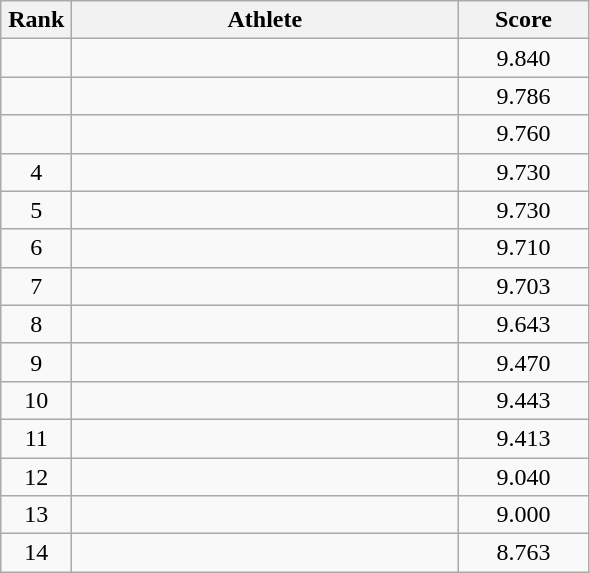<table class = "wikitable" style="text-align:center;">
<tr>
<th width=40>Rank</th>
<th width=250>Athlete</th>
<th width=80>Score</th>
</tr>
<tr>
<td></td>
<td align=left></td>
<td>9.840</td>
</tr>
<tr>
<td></td>
<td align=left></td>
<td>9.786</td>
</tr>
<tr>
<td></td>
<td align=left></td>
<td>9.760</td>
</tr>
<tr>
<td>4</td>
<td align=left></td>
<td>9.730</td>
</tr>
<tr>
<td>5</td>
<td align=left></td>
<td>9.730</td>
</tr>
<tr>
<td>6</td>
<td align=left></td>
<td>9.710</td>
</tr>
<tr>
<td>7</td>
<td align=left></td>
<td>9.703</td>
</tr>
<tr>
<td>8</td>
<td align=left></td>
<td>9.643</td>
</tr>
<tr>
<td>9</td>
<td align=left></td>
<td>9.470</td>
</tr>
<tr>
<td>10</td>
<td align=left></td>
<td>9.443</td>
</tr>
<tr>
<td>11</td>
<td align=left></td>
<td>9.413</td>
</tr>
<tr>
<td>12</td>
<td align=left></td>
<td>9.040</td>
</tr>
<tr>
<td>13</td>
<td align=left></td>
<td>9.000</td>
</tr>
<tr>
<td>14</td>
<td align=left></td>
<td>8.763</td>
</tr>
</table>
